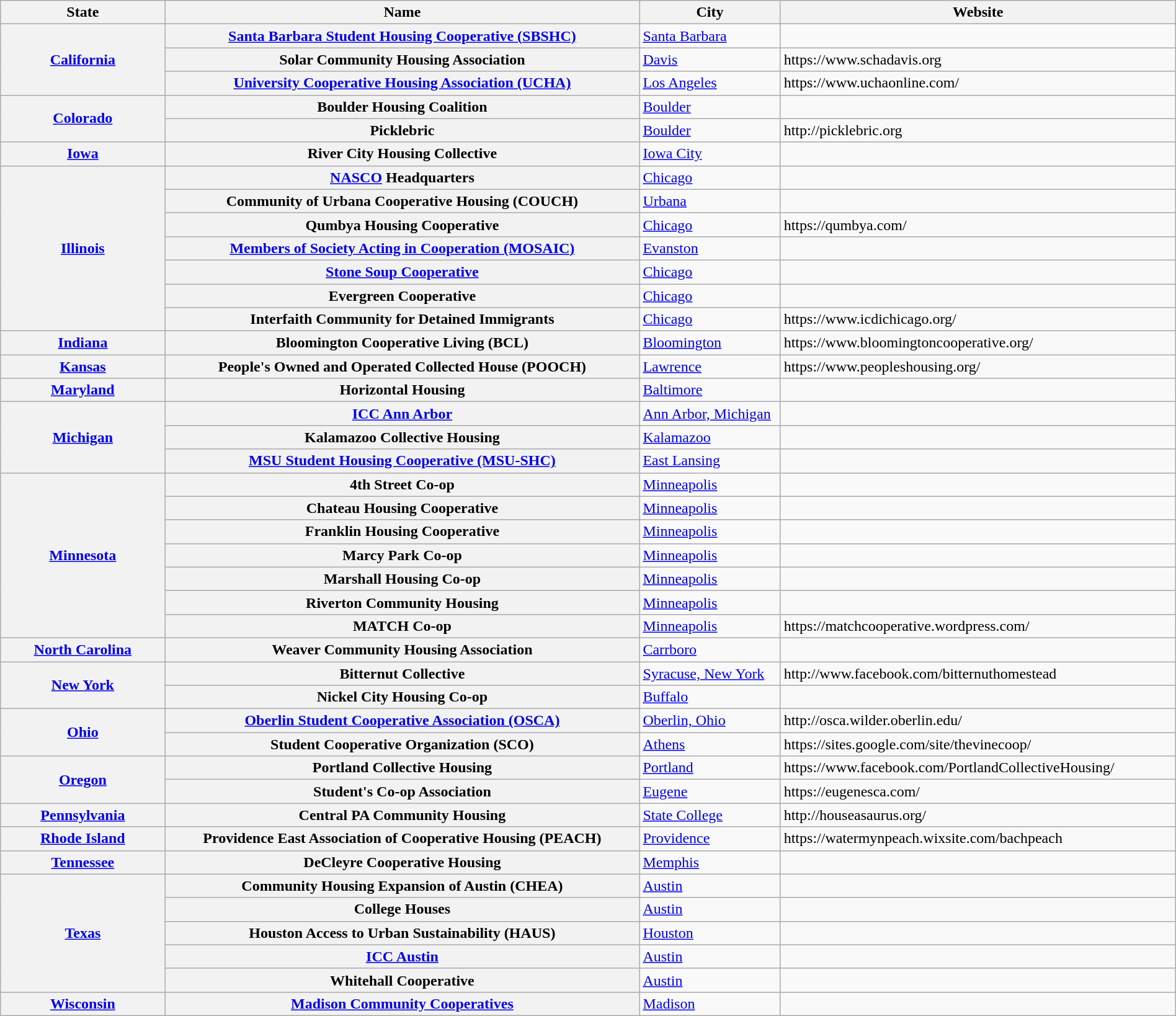<table class="wikitable" width=100%>
<tr>
<th width="14%">State</th>
<th>Name</th>
<th width="12%">City</th>
<th>Website</th>
</tr>
<tr>
<th rowspan="3"><a href='#'>California</a></th>
<th><a href='#'>Santa Barbara Student Housing Cooperative (SBSHC)</a></th>
<td><a href='#'>Santa Barbara</a></td>
<td></td>
</tr>
<tr>
<th>Solar Community Housing Association</th>
<td><a href='#'>Davis</a></td>
<td>https://www.schadavis.org</td>
</tr>
<tr>
<th><a href='#'>University Cooperative Housing Association (UCHA)</a></th>
<td><a href='#'>Los Angeles</a></td>
<td>https://www.uchaonline.com/</td>
</tr>
<tr>
<th rowspan="2"><a href='#'>Colorado</a></th>
<th>Boulder Housing Coalition</th>
<td><a href='#'>Boulder</a></td>
<td></td>
</tr>
<tr>
<th>Picklebric</th>
<td><a href='#'>Boulder</a></td>
<td>http://picklebric.org</td>
</tr>
<tr>
<th rowspan=1><a href='#'>Iowa</a></th>
<th>River City Housing Collective</th>
<td><a href='#'>Iowa City</a></td>
<td></td>
</tr>
<tr>
<th rowspan="7"><a href='#'>Illinois</a></th>
<th><a href='#'>NASCO</a> Headquarters</th>
<td><a href='#'>Chicago</a></td>
<td></td>
</tr>
<tr>
<th>Community of Urbana Cooperative Housing (COUCH)</th>
<td><a href='#'>Urbana</a></td>
<td></td>
</tr>
<tr>
<th>Qumbya Housing Cooperative</th>
<td><a href='#'>Chicago</a></td>
<td>https://qumbya.com/</td>
</tr>
<tr>
<th><a href='#'>Members of Society Acting in Cooperation (MOSAIC)</a></th>
<td><a href='#'>Evanston</a></td>
<td></td>
</tr>
<tr>
<th><a href='#'>Stone Soup Cooperative</a></th>
<td><a href='#'>Chicago</a></td>
<td></td>
</tr>
<tr>
<th>Evergreen Cooperative</th>
<td><a href='#'>Chicago</a></td>
<td></td>
</tr>
<tr>
<th>Interfaith Community for Detained Immigrants</th>
<td><a href='#'>Chicago</a></td>
<td>https://www.icdichicago.org/</td>
</tr>
<tr>
<th><a href='#'>Indiana</a></th>
<th>Bloomington Cooperative Living (BCL)</th>
<td><a href='#'>Bloomington</a></td>
<td>https://www.bloomingtoncooperative.org/</td>
</tr>
<tr>
<th rowspan="1"><a href='#'>Kansas</a></th>
<th>People's Owned and Operated Collected House (POOCH)</th>
<td><a href='#'>Lawrence</a></td>
<td>https://www.peopleshousing.org/</td>
</tr>
<tr>
<th><a href='#'>Maryland</a></th>
<th>Horizontal Housing</th>
<td><a href='#'>Baltimore</a></td>
<td></td>
</tr>
<tr>
<th rowspan="3"><a href='#'>Michigan</a></th>
<th><a href='#'>ICC Ann Arbor</a></th>
<td><a href='#'>Ann Arbor, Michigan</a></td>
<td></td>
</tr>
<tr>
<th>Kalamazoo Collective Housing</th>
<td><a href='#'>Kalamazoo</a></td>
<td></td>
</tr>
<tr>
<th><a href='#'>MSU Student Housing Cooperative (MSU-SHC)</a></th>
<td><a href='#'>East Lansing</a></td>
<td></td>
</tr>
<tr>
<th rowspan="7"><a href='#'>Minnesota</a></th>
<th>4th Street Co-op</th>
<td><a href='#'>Minneapolis</a></td>
<td></td>
</tr>
<tr>
<th>Chateau Housing Cooperative</th>
<td><a href='#'>Minneapolis</a></td>
<td></td>
</tr>
<tr>
<th>Franklin Housing Cooperative</th>
<td><a href='#'>Minneapolis</a></td>
<td></td>
</tr>
<tr>
<th>Marcy Park Co-op</th>
<td><a href='#'>Minneapolis</a></td>
<td></td>
</tr>
<tr>
<th>Marshall Housing Co-op</th>
<td><a href='#'>Minneapolis</a></td>
<td></td>
</tr>
<tr>
<th>Riverton Community Housing</th>
<td><a href='#'>Minneapolis</a></td>
<td></td>
</tr>
<tr>
<th>MATCH Co-op</th>
<td><a href='#'>Minneapolis</a></td>
<td>https://matchcooperative.wordpress.com/</td>
</tr>
<tr>
<th rowspan=1><a href='#'>North Carolina</a></th>
<th>Weaver Community Housing Association</th>
<td><a href='#'>Carrboro</a></td>
<td></td>
</tr>
<tr>
<th rowspan="2"><a href='#'>New York</a></th>
<th>Bitternut Collective</th>
<td><a href='#'>Syracuse, New York</a></td>
<td>http://www.facebook.com/bitternuthomestead</td>
</tr>
<tr>
<th>Nickel City Housing Co-op</th>
<td><a href='#'>Buffalo</a></td>
<td></td>
</tr>
<tr>
<th rowspan="2"><a href='#'>Ohio</a></th>
<th><a href='#'>Oberlin Student Cooperative Association (OSCA)</a></th>
<td><a href='#'>Oberlin, Ohio</a></td>
<td>http://osca.wilder.oberlin.edu/</td>
</tr>
<tr>
<th>Student Cooperative Organization (SCO)</th>
<td><a href='#'>Athens</a></td>
<td>https://sites.google.com/site/thevinecoop/</td>
</tr>
<tr>
<th rowspan="2"><a href='#'>Oregon</a></th>
<th>Portland Collective Housing</th>
<td><a href='#'>Portland</a></td>
<td>https://www.facebook.com/PortlandCollectiveHousing/</td>
</tr>
<tr>
<th>Student's Co-op Association</th>
<td><a href='#'>Eugene</a></td>
<td>https://eugenesca.com/</td>
</tr>
<tr>
<th><a href='#'>Pennsylvania</a></th>
<th>Central PA Community Housing</th>
<td><a href='#'>State College</a></td>
<td>http://houseasaurus.org/</td>
</tr>
<tr>
<th><a href='#'>Rhode Island</a></th>
<th>Providence East Association of Cooperative Housing (PEACH)</th>
<td><a href='#'>Providence</a></td>
<td>https://watermynpeach.wixsite.com/bachpeach</td>
</tr>
<tr>
<th rowspan=1><a href='#'>Tennessee</a></th>
<th>DeCleyre Cooperative Housing</th>
<td><a href='#'>Memphis</a></td>
<td></td>
</tr>
<tr>
<th rowspan="5"><a href='#'>Texas</a></th>
<th>Community Housing Expansion of Austin (CHEA)</th>
<td><a href='#'>Austin</a></td>
<td></td>
</tr>
<tr>
<th>College Houses</th>
<td><a href='#'>Austin</a></td>
<td></td>
</tr>
<tr>
<th>Houston Access to Urban Sustainability (HAUS)</th>
<td><a href='#'>Houston</a></td>
<td></td>
</tr>
<tr>
<th><a href='#'>ICC Austin</a></th>
<td><a href='#'>Austin</a></td>
<td></td>
</tr>
<tr>
<th>Whitehall Cooperative</th>
<td><a href='#'>Austin</a></td>
<td></td>
</tr>
<tr>
<th rowspan=1><a href='#'>Wisconsin</a></th>
<th><a href='#'>Madison Community Cooperatives</a></th>
<td><a href='#'>Madison</a></td>
<td></td>
</tr>
</table>
